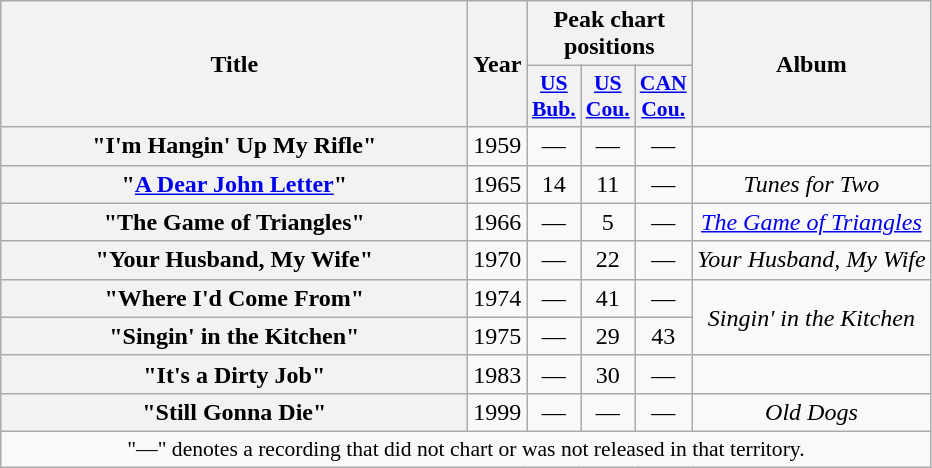<table class="wikitable plainrowheaders" style="text-align:center;">
<tr>
<th scope="col" rowspan="2" style="width:19em;">Title</th>
<th scope="col" rowspan="2">Year</th>
<th scope="col" colspan="3">Peak chart<br>positions</th>
<th scope="col" rowspan="2">Album</th>
</tr>
<tr>
<th scope="col" style="width:2em;font-size:90%;"><a href='#'>US<br>Bub.</a><br></th>
<th scope="col" style="width:2em;font-size:90%;"><a href='#'>US<br>Cou.</a><br></th>
<th scope="col" style="width:2em;font-size:90%;"><a href='#'>CAN<br>Cou.</a><br></th>
</tr>
<tr>
<th scope="row">"I'm Hangin' Up My Rifle"<br></th>
<td>1959</td>
<td>—</td>
<td>—</td>
<td>—</td>
<td></td>
</tr>
<tr>
<th scope="row">"<a href='#'>A Dear John Letter</a>"<br></th>
<td>1965</td>
<td>14</td>
<td>11</td>
<td>—</td>
<td><em>Tunes for Two</em></td>
</tr>
<tr>
<th scope="row">"The Game of Triangles"<br></th>
<td>1966</td>
<td>—</td>
<td>5</td>
<td>—</td>
<td><em><a href='#'>The Game of Triangles</a></em></td>
</tr>
<tr>
<th scope="row">"Your Husband, My Wife"<br></th>
<td>1970</td>
<td>—</td>
<td>22</td>
<td>—</td>
<td><em>Your Husband, My Wife</em></td>
</tr>
<tr>
<th scope="row">"Where I'd Come From"<br></th>
<td>1974</td>
<td>—</td>
<td>41</td>
<td>—</td>
<td rowspan="2"><em>Singin' in the Kitchen</em></td>
</tr>
<tr>
<th scope="row">"Singin' in the Kitchen"<br></th>
<td>1975</td>
<td>—</td>
<td>29</td>
<td>43</td>
</tr>
<tr>
<th scope="row">"It's a Dirty Job"<br></th>
<td>1983</td>
<td>—</td>
<td>30</td>
<td>—</td>
<td></td>
</tr>
<tr>
<th scope="row">"Still Gonna Die"<br></th>
<td>1999</td>
<td>—</td>
<td>—</td>
<td>—</td>
<td><em>Old Dogs</em></td>
</tr>
<tr>
<td colspan="6" style="font-size:90%">"—" denotes a recording that did not chart or was not released in that territory.</td>
</tr>
</table>
